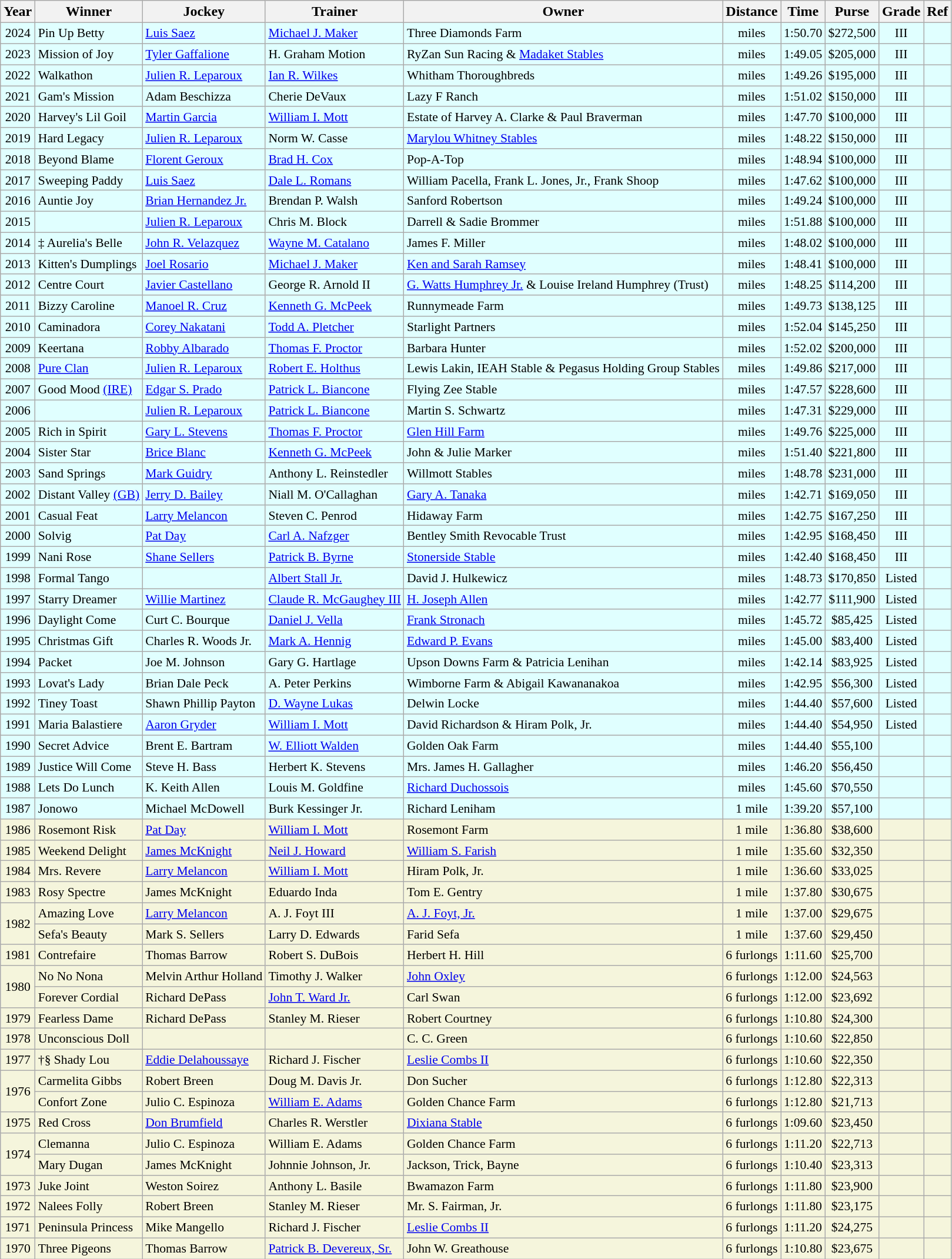<table class="wikitable sortable">
<tr>
<th>Year</th>
<th>Winner</th>
<th>Jockey</th>
<th>Trainer</th>
<th>Owner</th>
<th>Distance</th>
<th>Time</th>
<th>Purse</th>
<th>Grade</th>
<th>Ref</th>
</tr>
<tr style="font-size:90%; background-color:lightcyan">
<td align=center>2024</td>
<td>Pin Up Betty</td>
<td><a href='#'>Luis Saez</a></td>
<td><a href='#'>Michael J. Maker</a></td>
<td>Three Diamonds Farm</td>
<td align=center> miles</td>
<td align=center>1:50.70</td>
<td align=center>$272,500</td>
<td align=center>III</td>
<td></td>
</tr>
<tr style="font-size:90%; background-color:lightcyan">
<td align=center>2023</td>
<td>Mission of Joy</td>
<td><a href='#'>Tyler Gaffalione</a></td>
<td>H. Graham Motion</td>
<td>RyZan Sun Racing & <a href='#'>Madaket Stables</a></td>
<td align=center> miles</td>
<td align=center>1:49.05</td>
<td align=center>$205,000</td>
<td align=center>III</td>
<td></td>
</tr>
<tr style="font-size:90%; background-color:lightcyan">
<td align=center>2022</td>
<td>Walkathon</td>
<td><a href='#'>Julien R. Leparoux</a></td>
<td><a href='#'>Ian R. Wilkes</a></td>
<td>Whitham Thoroughbreds</td>
<td align=center> miles</td>
<td align=center>1:49.26</td>
<td align=center>$195,000</td>
<td align=center>III</td>
<td></td>
</tr>
<tr style="font-size:90%; background-color:lightcyan">
<td align=center>2021</td>
<td>Gam's Mission</td>
<td>Adam Beschizza</td>
<td>Cherie DeVaux</td>
<td>Lazy F Ranch</td>
<td align=center> miles</td>
<td align=center>1:51.02</td>
<td align=center>$150,000</td>
<td align=center>III</td>
<td></td>
</tr>
<tr style="font-size:90%; background-color:lightcyan">
<td align=center>2020</td>
<td>Harvey's Lil Goil</td>
<td><a href='#'>Martin Garcia</a></td>
<td><a href='#'>William I. Mott</a></td>
<td>Estate of Harvey A. Clarke & Paul Braverman</td>
<td align=center> miles</td>
<td align=center>1:47.70</td>
<td align=center>$100,000</td>
<td align=center>III</td>
<td></td>
</tr>
<tr style="font-size:90%; background-color:lightcyan">
<td align=center>2019</td>
<td>Hard Legacy</td>
<td><a href='#'>Julien R. Leparoux</a></td>
<td>Norm W. Casse</td>
<td><a href='#'>Marylou Whitney Stables</a></td>
<td align=center> miles</td>
<td align=center>1:48.22</td>
<td align=center>$150,000</td>
<td align=center>III</td>
<td></td>
</tr>
<tr style="font-size:90%; background-color:lightcyan">
<td align=center>2018</td>
<td>Beyond Blame</td>
<td><a href='#'>Florent Geroux</a></td>
<td><a href='#'>Brad H. Cox</a></td>
<td>Pop-A-Top</td>
<td align=center> miles</td>
<td align=center>1:48.94</td>
<td align=center>$100,000</td>
<td align=center>III</td>
<td></td>
</tr>
<tr style="font-size:90%; background-color:lightcyan">
<td align=center>2017</td>
<td>Sweeping Paddy</td>
<td><a href='#'>Luis Saez</a></td>
<td><a href='#'>Dale L. Romans</a></td>
<td>William Pacella, Frank L. Jones, Jr., Frank Shoop</td>
<td align=center> miles</td>
<td align=center>1:47.62</td>
<td align=center>$100,000</td>
<td align=center>III</td>
<td></td>
</tr>
<tr style="font-size:90%; background-color:lightcyan">
<td align=center>2016</td>
<td>Auntie Joy</td>
<td><a href='#'>Brian Hernandez Jr.</a></td>
<td>Brendan P. Walsh</td>
<td>Sanford Robertson</td>
<td align=center> miles</td>
<td align=center>1:49.24</td>
<td align=center>$100,000</td>
<td align=center>III</td>
<td></td>
</tr>
<tr style="font-size:90%; background-color:lightcyan">
<td align=center>2015</td>
<td></td>
<td><a href='#'>Julien R. Leparoux</a></td>
<td>Chris M. Block</td>
<td>Darrell & Sadie Brommer</td>
<td align=center> miles</td>
<td align=center>1:51.88</td>
<td align=center>$100,000</td>
<td align=center>III</td>
<td></td>
</tr>
<tr style="font-size:90%; background-color:lightcyan">
<td align=center>2014</td>
<td>‡ Aurelia's Belle</td>
<td><a href='#'>John R. Velazquez</a></td>
<td><a href='#'>Wayne M. Catalano</a></td>
<td>James F. Miller</td>
<td align=center> miles</td>
<td align=center>1:48.02</td>
<td align=center>$100,000</td>
<td align=center>III</td>
<td></td>
</tr>
<tr style="font-size:90%; background-color:lightcyan">
<td align=center>2013</td>
<td>Kitten's Dumplings</td>
<td><a href='#'>Joel Rosario</a></td>
<td><a href='#'>Michael J. Maker</a></td>
<td><a href='#'>Ken and Sarah Ramsey</a></td>
<td align=center> miles</td>
<td align=center>1:48.41</td>
<td align=center>$100,000</td>
<td align=center>III</td>
<td></td>
</tr>
<tr style="font-size:90%; background-color:lightcyan">
<td align=center>2012</td>
<td>Centre Court</td>
<td><a href='#'>Javier Castellano</a></td>
<td>George R. Arnold II</td>
<td><a href='#'>G. Watts Humphrey Jr.</a> & Louise Ireland Humphrey (Trust)</td>
<td align=center> miles</td>
<td align=center>1:48.25</td>
<td align=center>$114,200</td>
<td align=center>III</td>
<td></td>
</tr>
<tr style="font-size:90%; background-color:lightcyan">
<td align=center>2011</td>
<td>Bizzy Caroline</td>
<td><a href='#'>Manoel R. Cruz</a></td>
<td><a href='#'>Kenneth G. McPeek</a></td>
<td>Runnymeade Farm</td>
<td align=center> miles</td>
<td align=center>1:49.73</td>
<td align=center>$138,125</td>
<td align=center>III</td>
<td></td>
</tr>
<tr style="font-size:90%; background-color:lightcyan">
<td align=center>2010</td>
<td>Caminadora</td>
<td><a href='#'>Corey Nakatani</a></td>
<td><a href='#'>Todd A. Pletcher</a></td>
<td>Starlight Partners</td>
<td align=center> miles</td>
<td align=center>1:52.04</td>
<td align=center>$145,250</td>
<td align=center>III</td>
<td></td>
</tr>
<tr style="font-size:90%; background-color:lightcyan">
<td align=center>2009</td>
<td>Keertana</td>
<td><a href='#'>Robby Albarado</a></td>
<td><a href='#'>Thomas F. Proctor</a></td>
<td>Barbara Hunter</td>
<td align=center> miles</td>
<td align=center>1:52.02</td>
<td align=center>$200,000</td>
<td align=center>III</td>
<td></td>
</tr>
<tr style="font-size:90%; background-color:lightcyan">
<td align=center>2008</td>
<td><a href='#'>Pure Clan</a></td>
<td><a href='#'>Julien R. Leparoux</a></td>
<td><a href='#'>Robert E. Holthus</a></td>
<td>Lewis Lakin, IEAH Stable & Pegasus Holding Group Stables</td>
<td align=center> miles</td>
<td align=center>1:49.86</td>
<td align=center>$217,000</td>
<td align=center>III</td>
<td></td>
</tr>
<tr style="font-size:90%; background-color:lightcyan">
<td align=center>2007</td>
<td>Good Mood <a href='#'>(IRE)</a></td>
<td><a href='#'>Edgar S. Prado</a></td>
<td><a href='#'>Patrick L. Biancone</a></td>
<td>Flying Zee Stable</td>
<td align=center> miles</td>
<td align=center>1:47.57</td>
<td align=center>$228,600</td>
<td align=center>III</td>
<td></td>
</tr>
<tr style="font-size:90%; background-color:lightcyan">
<td align=center>2006</td>
<td></td>
<td><a href='#'>Julien R. Leparoux</a></td>
<td><a href='#'>Patrick L. Biancone</a></td>
<td>Martin S. Schwartz</td>
<td align=center> miles</td>
<td align=center>1:47.31</td>
<td align=center>$229,000</td>
<td align=center>III</td>
<td></td>
</tr>
<tr style="font-size:90%; background-color:lightcyan">
<td align=center>2005</td>
<td>Rich in Spirit</td>
<td><a href='#'>Gary L. Stevens</a></td>
<td><a href='#'>Thomas F. Proctor</a></td>
<td><a href='#'>Glen Hill Farm</a></td>
<td align=center> miles</td>
<td align=center>1:49.76</td>
<td align=center>$225,000</td>
<td align=center>III</td>
<td></td>
</tr>
<tr style="font-size:90%; background-color:lightcyan">
<td align=center>2004</td>
<td>Sister Star</td>
<td><a href='#'>Brice Blanc</a></td>
<td><a href='#'>Kenneth G. McPeek</a></td>
<td>John & Julie Marker</td>
<td align=center> miles</td>
<td align=center>1:51.40</td>
<td align=center>$221,800</td>
<td align=center>III</td>
<td></td>
</tr>
<tr style="font-size:90%; background-color:lightcyan">
<td align=center>2003</td>
<td>Sand Springs</td>
<td><a href='#'>Mark Guidry</a></td>
<td>Anthony L. Reinstedler</td>
<td>Willmott Stables</td>
<td align=center> miles</td>
<td align=center>1:48.78</td>
<td align=center>$231,000</td>
<td align=center>III</td>
<td></td>
</tr>
<tr style="font-size:90%; background-color:lightcyan">
<td align=center>2002</td>
<td>Distant Valley <a href='#'>(GB)</a></td>
<td><a href='#'>Jerry D. Bailey</a></td>
<td>Niall M. O'Callaghan</td>
<td><a href='#'>Gary A. Tanaka</a></td>
<td align=center> miles</td>
<td align=center>1:42.71</td>
<td align=center>$169,050</td>
<td align=center>III</td>
<td></td>
</tr>
<tr style="font-size:90%; background-color:lightcyan">
<td align=center>2001</td>
<td>Casual Feat</td>
<td><a href='#'>Larry Melancon</a></td>
<td>Steven C. Penrod</td>
<td>Hidaway Farm</td>
<td align=center> miles</td>
<td align=center>1:42.75</td>
<td align=center>$167,250</td>
<td align=center>III</td>
<td></td>
</tr>
<tr style="font-size:90%; background-color:lightcyan">
<td align=center>2000</td>
<td>Solvig</td>
<td><a href='#'>Pat Day</a></td>
<td><a href='#'>Carl A. Nafzger</a></td>
<td>Bentley Smith Revocable Trust</td>
<td align=center> miles</td>
<td align=center>1:42.95</td>
<td align=center>$168,450</td>
<td align=center>III</td>
<td></td>
</tr>
<tr style="font-size:90%; background-color:lightcyan">
<td align=center>1999</td>
<td>Nani Rose</td>
<td><a href='#'>Shane Sellers</a></td>
<td><a href='#'>Patrick B. Byrne</a></td>
<td><a href='#'>Stonerside Stable</a></td>
<td align=center> miles</td>
<td align=center>1:42.40</td>
<td align=center>$168,450</td>
<td align=center>III</td>
<td></td>
</tr>
<tr style="font-size:90%; background-color:lightcyan">
<td align=center>1998</td>
<td>Formal Tango</td>
<td></td>
<td><a href='#'>Albert Stall Jr.</a></td>
<td>David J. Hulkewicz</td>
<td align=center> miles</td>
<td align=center>1:48.73</td>
<td align=center>$170,850</td>
<td align=center>Listed</td>
<td></td>
</tr>
<tr style="font-size:90%; background-color:lightcyan">
<td align=center>1997</td>
<td>Starry Dreamer</td>
<td><a href='#'>Willie Martinez</a></td>
<td><a href='#'>Claude R. McGaughey III</a></td>
<td><a href='#'>H. Joseph Allen</a></td>
<td align=center> miles</td>
<td align=center>1:42.77</td>
<td align=center>$111,900</td>
<td align=center>Listed</td>
<td></td>
</tr>
<tr style="font-size:90%; background-color:lightcyan">
<td align=center>1996</td>
<td>Daylight Come</td>
<td>Curt C. Bourque</td>
<td><a href='#'>Daniel J. Vella</a></td>
<td><a href='#'>Frank Stronach</a></td>
<td align=center> miles</td>
<td align=center>1:45.72</td>
<td align=center>$85,425</td>
<td align=center>Listed</td>
<td></td>
</tr>
<tr style="font-size:90%; background-color:lightcyan">
<td align=center>1995</td>
<td>Christmas Gift</td>
<td>Charles R. Woods Jr.</td>
<td><a href='#'>Mark A. Hennig</a></td>
<td><a href='#'>Edward P. Evans</a></td>
<td align=center> miles</td>
<td align=center>1:45.00</td>
<td align=center>$83,400</td>
<td align=center>Listed</td>
<td></td>
</tr>
<tr style="font-size:90%; background-color:lightcyan">
<td align=center>1994</td>
<td>Packet</td>
<td>Joe M. Johnson</td>
<td>Gary G. Hartlage</td>
<td>Upson Downs Farm & Patricia Lenihan</td>
<td align=center> miles</td>
<td align=center>1:42.14</td>
<td align=center>$83,925</td>
<td align=center>Listed</td>
<td></td>
</tr>
<tr style="font-size:90%; background-color:lightcyan">
<td align=center>1993</td>
<td>Lovat's Lady</td>
<td>Brian Dale Peck</td>
<td>A. Peter Perkins</td>
<td>Wimborne Farm & Abigail Kawananakoa</td>
<td align=center> miles</td>
<td align=center>1:42.95</td>
<td align=center>$56,300</td>
<td align=center>Listed</td>
<td></td>
</tr>
<tr style="font-size:90%; background-color:lightcyan">
<td align=center>1992</td>
<td>Tiney Toast</td>
<td>Shawn Phillip Payton</td>
<td><a href='#'>D. Wayne Lukas</a></td>
<td>Delwin Locke</td>
<td align=center> miles</td>
<td align=center>1:44.40</td>
<td align=center>$57,600</td>
<td align=center>Listed</td>
<td></td>
</tr>
<tr style="font-size:90%; background-color:lightcyan">
<td align=center>1991</td>
<td>Maria Balastiere</td>
<td><a href='#'>Aaron Gryder</a></td>
<td><a href='#'>William I. Mott</a></td>
<td>David Richardson & Hiram Polk, Jr.</td>
<td align=center> miles</td>
<td align=center>1:44.40</td>
<td align=center>$54,950</td>
<td align=center>Listed</td>
<td></td>
</tr>
<tr style="font-size:90%; background-color:lightcyan">
<td align=center>1990</td>
<td>Secret Advice</td>
<td>Brent E. Bartram</td>
<td><a href='#'>W. Elliott Walden</a></td>
<td>Golden Oak Farm</td>
<td align=center> miles</td>
<td align=center>1:44.40</td>
<td align=center>$55,100</td>
<td align=center></td>
<td></td>
</tr>
<tr style="font-size:90%; background-color:lightcyan">
<td align=center>1989</td>
<td>Justice Will Come</td>
<td>Steve H. Bass</td>
<td>Herbert K. Stevens</td>
<td>Mrs. James H. Gallagher</td>
<td align=center> miles</td>
<td align=center>1:46.20</td>
<td align=center>$56,450</td>
<td align=center></td>
<td></td>
</tr>
<tr style="font-size:90%; background-color:lightcyan">
<td align=center>1988</td>
<td>Lets Do Lunch</td>
<td>K. Keith Allen</td>
<td>Louis M. Goldfine</td>
<td><a href='#'>Richard Duchossois</a></td>
<td align=center> miles</td>
<td align=center>1:45.60</td>
<td align=center>$70,550</td>
<td align=center></td>
<td></td>
</tr>
<tr style="font-size:90%; background-color:lightcyan">
<td align=center>1987</td>
<td>Jonowo</td>
<td>Michael McDowell</td>
<td>Burk Kessinger Jr.</td>
<td>Richard Leniham</td>
<td align=center>1 mile</td>
<td align=center>1:39.20</td>
<td align=center>$57,100</td>
<td align=center></td>
<td></td>
</tr>
<tr style="font-size:90%; background-color:beige">
<td align=center>1986</td>
<td>Rosemont Risk</td>
<td><a href='#'>Pat Day</a></td>
<td><a href='#'>William I. Mott</a></td>
<td>Rosemont Farm</td>
<td align=center>1 mile</td>
<td align=center>1:36.80</td>
<td align=center>$38,600</td>
<td align=center></td>
<td></td>
</tr>
<tr style="font-size:90%; background-color:beige">
<td align=center>1985</td>
<td>Weekend Delight</td>
<td><a href='#'>James McKnight</a></td>
<td><a href='#'>Neil J. Howard</a></td>
<td><a href='#'>William S. Farish</a></td>
<td align=center>1 mile</td>
<td align=center>1:35.60</td>
<td align=center>$32,350</td>
<td align=center></td>
<td></td>
</tr>
<tr style="font-size:90%; background-color:beige">
<td align=center>1984</td>
<td>Mrs. Revere</td>
<td><a href='#'>Larry Melancon</a></td>
<td><a href='#'>William I. Mott</a></td>
<td>Hiram Polk, Jr.</td>
<td align=center>1 mile</td>
<td align=center>1:36.60</td>
<td align=center>$33,025</td>
<td align=center></td>
<td></td>
</tr>
<tr style="font-size:90%; background-color:beige">
<td align=center>1983</td>
<td>Rosy Spectre</td>
<td>James McKnight</td>
<td>Eduardo Inda</td>
<td>Tom E. Gentry</td>
<td align=center>1 mile</td>
<td align=center>1:37.80</td>
<td align=center>$30,675</td>
<td align=center></td>
<td></td>
</tr>
<tr style="font-size:90%; background-color:beige">
<td align=center rowspan=2>1982</td>
<td>Amazing Love</td>
<td><a href='#'>Larry Melancon</a></td>
<td>A. J. Foyt III</td>
<td><a href='#'>A. J. Foyt, Jr.</a></td>
<td align=center>1 mile</td>
<td align=center>1:37.00</td>
<td align=center>$29,675</td>
<td align=center></td>
<td></td>
</tr>
<tr style="font-size:90%; background-color:beige">
<td>Sefa's Beauty</td>
<td>Mark S. Sellers</td>
<td>Larry D. Edwards</td>
<td>Farid Sefa</td>
<td align=center>1 mile</td>
<td align=center>1:37.60</td>
<td align=center>$29,450</td>
<td align=center></td>
<td></td>
</tr>
<tr style="font-size:90%; background-color:beige">
<td align=center>1981</td>
<td>Contrefaire</td>
<td>Thomas Barrow</td>
<td>Robert S. DuBois</td>
<td>Herbert H. Hill</td>
<td align=center>6 furlongs</td>
<td align=center>1:11.60</td>
<td align=center>$25,700</td>
<td align=center></td>
<td></td>
</tr>
<tr style="font-size:90%; background-color:beige">
<td align=center rowspan=2>1980</td>
<td>No No Nona</td>
<td>Melvin Arthur Holland</td>
<td>Timothy J. Walker</td>
<td><a href='#'>John Oxley</a></td>
<td align=center>6 furlongs</td>
<td align=center>1:12.00</td>
<td align=center>$24,563</td>
<td align=center></td>
<td></td>
</tr>
<tr style="font-size:90%; background-color:beige">
<td>Forever Cordial</td>
<td>Richard DePass</td>
<td><a href='#'>John T. Ward Jr.</a></td>
<td>Carl Swan</td>
<td align=center>6 furlongs</td>
<td align=center>1:12.00</td>
<td align=center>$23,692</td>
<td align=center></td>
<td></td>
</tr>
<tr style="font-size:90%; background-color:beige">
<td align=center>1979</td>
<td>Fearless Dame</td>
<td>Richard DePass</td>
<td>Stanley M. Rieser</td>
<td>Robert Courtney</td>
<td align=center>6 furlongs</td>
<td align=center>1:10.80</td>
<td align=center>$24,300</td>
<td align=center></td>
<td></td>
</tr>
<tr style="font-size:90%; background-color:beige">
<td align=center>1978</td>
<td>Unconscious Doll</td>
<td></td>
<td></td>
<td>C. C. Green</td>
<td align=center>6 furlongs</td>
<td align=center>1:10.60</td>
<td align=center>$22,850</td>
<td align=center></td>
<td></td>
</tr>
<tr style="font-size:90%; background-color:beige">
<td align=center>1977</td>
<td>†§ Shady Lou</td>
<td><a href='#'>Eddie Delahoussaye</a></td>
<td>Richard J. Fischer</td>
<td><a href='#'>Leslie Combs II</a></td>
<td align=center>6 furlongs</td>
<td align=center>1:10.60</td>
<td align=center>$22,350</td>
<td align=center></td>
<td></td>
</tr>
<tr style="font-size:90%; background-color:beige">
<td align=center rowspan=2>1976</td>
<td>Carmelita Gibbs</td>
<td>Robert Breen</td>
<td>Doug M. Davis Jr.</td>
<td>Don Sucher</td>
<td align=center>6 furlongs</td>
<td align=center>1:12.80</td>
<td align=center>$22,313</td>
<td align=center></td>
<td></td>
</tr>
<tr style="font-size:90%; background-color:beige">
<td>Confort Zone</td>
<td>Julio C. Espinoza</td>
<td><a href='#'>William E. Adams</a></td>
<td>Golden Chance Farm</td>
<td align=center>6 furlongs</td>
<td align=center>1:12.80</td>
<td align=center>$21,713</td>
<td align=center></td>
<td></td>
</tr>
<tr style="font-size:90%; background-color:beige">
<td align=center>1975</td>
<td>Red Cross</td>
<td><a href='#'>Don Brumfield</a></td>
<td>Charles R. Werstler</td>
<td><a href='#'>Dixiana Stable</a></td>
<td align=center>6 furlongs</td>
<td align=center>1:09.60</td>
<td align=center>$23,450</td>
<td align=center></td>
<td></td>
</tr>
<tr style="font-size:90%; background-color:beige">
<td align=center rowspan=2>1974</td>
<td>Clemanna</td>
<td>Julio C. Espinoza</td>
<td>William E. Adams</td>
<td>Golden Chance Farm</td>
<td align=center>6 furlongs</td>
<td align=center>1:11.20</td>
<td align=center>$22,713</td>
<td align=center></td>
<td></td>
</tr>
<tr style="font-size:90%; background-color:beige">
<td>Mary Dugan</td>
<td>James McKnight</td>
<td>Johnnie Johnson, Jr.</td>
<td>Jackson, Trick, Bayne</td>
<td align=center>6 furlongs</td>
<td align=center>1:10.40</td>
<td align=center>$23,313</td>
<td align=center></td>
<td></td>
</tr>
<tr style="font-size:90%; background-color:beige">
<td align=center>1973</td>
<td>Juke Joint</td>
<td>Weston Soirez</td>
<td>Anthony L. Basile</td>
<td>Bwamazon Farm</td>
<td align=center>6 furlongs</td>
<td align=center>1:11.80</td>
<td align=center>$23,900</td>
<td align=center></td>
<td></td>
</tr>
<tr style="font-size:90%; background-color:beige">
<td align=center>1972</td>
<td>Nalees Folly</td>
<td>Robert Breen</td>
<td>Stanley M. Rieser</td>
<td>Mr. S. Fairman, Jr.</td>
<td align=center>6 furlongs</td>
<td align=center>1:11.80</td>
<td align=center>$23,175</td>
<td align=center></td>
<td></td>
</tr>
<tr style="font-size:90%; background-color:beige">
<td align=center>1971</td>
<td>Peninsula Princess</td>
<td>Mike Mangello</td>
<td>Richard J. Fischer</td>
<td><a href='#'>Leslie Combs II</a></td>
<td align=center>6 furlongs</td>
<td align=center>1:11.20</td>
<td align=center>$24,275</td>
<td align=center></td>
<td></td>
</tr>
<tr style="font-size:90%; background-color:beige">
<td align=center>1970</td>
<td>Three Pigeons</td>
<td>Thomas Barrow</td>
<td><a href='#'>Patrick B. Devereux, Sr.</a></td>
<td>John W. Greathouse</td>
<td align=center>6 furlongs</td>
<td align=center>1:10.80</td>
<td align=center>$23,675</td>
<td align=center></td>
<td></td>
</tr>
</table>
